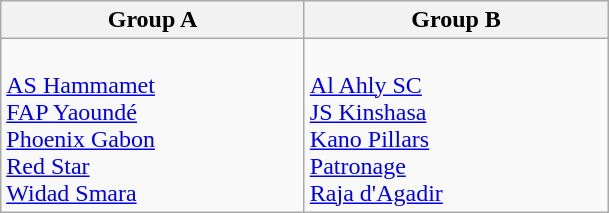<table class="wikitable">
<tr>
<th width=195px>Group A</th>
<th width=195px>Group B</th>
</tr>
<tr>
<td valign=top><br> <a href='#'>AS Hammamet</a><br>
 <a href='#'>FAP Yaoundé</a><br>
 <a href='#'>Phoenix Gabon</a><br>
 <a href='#'>Red Star</a><br>
 <a href='#'>Widad Smara</a></td>
<td valign=top><br> <a href='#'>Al Ahly SC</a><br>
 <a href='#'>JS Kinshasa</a><br>
 <a href='#'>Kano Pillars</a><br>
 <a href='#'>Patronage</a><br>
 <a href='#'>Raja d'Agadir</a></td>
</tr>
</table>
